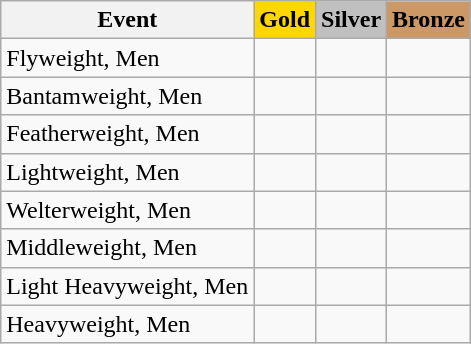<table class="wikitable">
<tr>
<th scope="col">Event</th>
<th scope="col" style="background-color:gold;">Gold</th>
<th scope="col" style="background-color:silver;">Silver</th>
<th scope="col" style="background-color:#cc9966;">Bronze</th>
</tr>
<tr>
<td>Flyweight, Men</td>
<td></td>
<td></td>
<td></td>
</tr>
<tr>
<td>Bantamweight, Men</td>
<td></td>
<td></td>
<td></td>
</tr>
<tr>
<td>Featherweight, Men</td>
<td></td>
<td></td>
<td></td>
</tr>
<tr>
<td>Lightweight, Men</td>
<td></td>
<td></td>
<td></td>
</tr>
<tr>
<td>Welterweight, Men</td>
<td></td>
<td></td>
<td></td>
</tr>
<tr>
<td>Middleweight, Men</td>
<td></td>
<td></td>
<td></td>
</tr>
<tr>
<td>Light Heavyweight, Men</td>
<td></td>
<td></td>
<td></td>
</tr>
<tr>
<td>Heavyweight, Men</td>
<td></td>
<td></td>
<td></td>
</tr>
</table>
